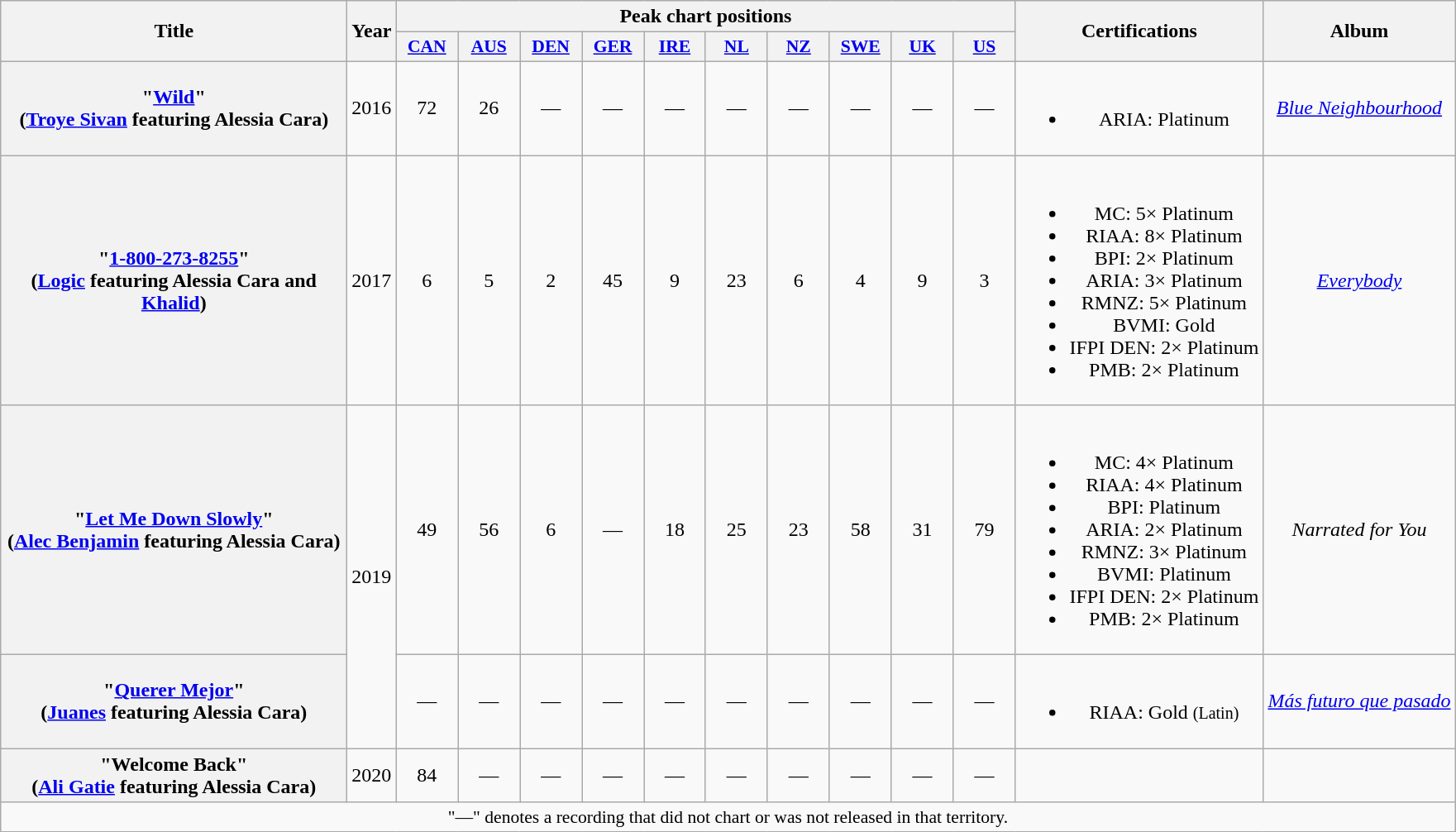<table class="wikitable plainrowheaders" style="text-align:center;">
<tr>
<th scope="col" rowspan="2" style="width:17em;">Title</th>
<th scope="col" rowspan="2" style="width:1em;">Year</th>
<th scope="col" colspan="10">Peak chart positions</th>
<th scope="col" rowspan="2">Certifications</th>
<th scope="col" rowspan="2">Album</th>
</tr>
<tr>
<th scope="col" style="width:3em;font-size:90%;"><a href='#'>CAN</a><br></th>
<th scope="col" style="width:3em;font-size:90%;"><a href='#'>AUS</a><br></th>
<th scope="col" style="width:3em;font-size:90%;"><a href='#'>DEN</a><br></th>
<th scope="col" style="width:3em;font-size:90%;"><a href='#'>GER</a><br></th>
<th scope="col" style="width:3em;font-size:90%;"><a href='#'>IRE</a><br></th>
<th scope="col" style="width:3em;font-size:90%;"><a href='#'>NL</a><br></th>
<th scope="col" style="width:3em;font-size:90%;"><a href='#'>NZ</a><br></th>
<th scope="col" style="width:3em;font-size:90%;"><a href='#'>SWE</a><br></th>
<th scope="col" style="width:3em;font-size:90%;"><a href='#'>UK</a><br></th>
<th scope="col" style="width:3em;font-size:90%;"><a href='#'>US</a><br></th>
</tr>
<tr>
<th scope="row">"<a href='#'>Wild</a>"<br><span>(<a href='#'>Troye Sivan</a> featuring Alessia Cara)</span></th>
<td>2016</td>
<td>72</td>
<td>26</td>
<td>—</td>
<td>—</td>
<td>—</td>
<td>—</td>
<td>—</td>
<td>—</td>
<td>—</td>
<td>—</td>
<td><br><ul><li>ARIA: Platinum</li></ul></td>
<td><em><a href='#'>Blue Neighbourhood</a></em></td>
</tr>
<tr>
<th scope="row">"<a href='#'>1-800-273-8255</a>"<br><span>(<a href='#'>Logic</a> featuring Alessia Cara and <a href='#'>Khalid</a>)</span></th>
<td>2017</td>
<td>6</td>
<td>5</td>
<td>2</td>
<td>45</td>
<td>9</td>
<td>23</td>
<td>6</td>
<td>4</td>
<td>9</td>
<td>3</td>
<td><br><ul><li>MC: 5× Platinum</li><li>RIAA: 8× Platinum</li><li>BPI: 2× Platinum</li><li>ARIA: 3× Platinum</li><li>RMNZ: 5× Platinum</li><li>BVMI: Gold</li><li>IFPI DEN: 2× Platinum</li><li>PMB: 2× Platinum</li></ul></td>
<td><em><a href='#'>Everybody</a></em></td>
</tr>
<tr>
<th scope="row">"<a href='#'>Let Me Down Slowly</a>"<br><span>(<a href='#'>Alec Benjamin</a> featuring Alessia Cara)</span></th>
<td rowspan="2">2019</td>
<td>49</td>
<td>56</td>
<td>6</td>
<td>—</td>
<td>18<br></td>
<td>25</td>
<td>23<br></td>
<td>58</td>
<td>31</td>
<td>79</td>
<td><br><ul><li>MC: 4× Platinum</li><li>RIAA: 4× Platinum</li><li>BPI: Platinum</li><li>ARIA: 2× Platinum</li><li>RMNZ: 3× Platinum</li><li>BVMI: Platinum</li><li>IFPI DEN: 2× Platinum</li><li>PMB: 2× Platinum</li></ul></td>
<td><em>Narrated for You</em></td>
</tr>
<tr>
<th scope="row">"<a href='#'>Querer Mejor</a>"<br><span>(<a href='#'>Juanes</a> featuring Alessia Cara)</span></th>
<td>—</td>
<td>—</td>
<td>—</td>
<td>—</td>
<td>—</td>
<td>—</td>
<td>—</td>
<td>—</td>
<td>—</td>
<td>—</td>
<td><br><ul><li>RIAA: Gold <small>(Latin)</small></li></ul></td>
<td><em><a href='#'>Más futuro que pasado</a></em></td>
</tr>
<tr>
<th scope="row">"Welcome Back"<br><span>(<a href='#'>Ali Gatie</a> featuring Alessia Cara)</span></th>
<td>2020</td>
<td>84</td>
<td>—</td>
<td>—</td>
<td>—</td>
<td>—</td>
<td>—</td>
<td>—</td>
<td>—</td>
<td>—</td>
<td>—</td>
<td></td>
<td></td>
</tr>
<tr>
<td colspan="14" style="font-size:90%">"—" denotes a recording that did not chart or was not released in that territory.</td>
</tr>
</table>
